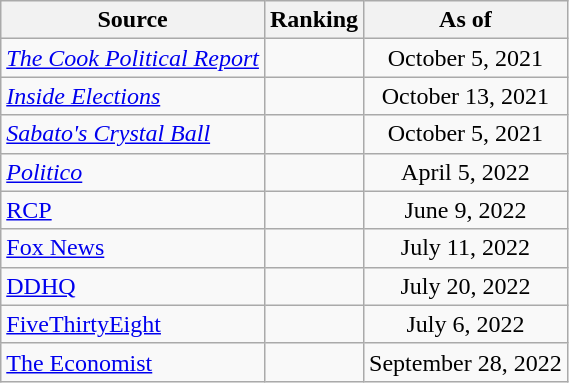<table class="wikitable" style="text-align:center">
<tr>
<th>Source</th>
<th>Ranking</th>
<th>As of</th>
</tr>
<tr>
<td align=left><em><a href='#'>The Cook Political Report</a></em></td>
<td></td>
<td>October 5, 2021</td>
</tr>
<tr>
<td align=left><em><a href='#'>Inside Elections</a></em></td>
<td></td>
<td>October 13, 2021</td>
</tr>
<tr>
<td align=left><em><a href='#'>Sabato's Crystal Ball</a></em></td>
<td></td>
<td>October 5, 2021</td>
</tr>
<tr>
<td align="left"><em><a href='#'>Politico</a></em></td>
<td></td>
<td>April 5, 2022</td>
</tr>
<tr>
<td align="left"><a href='#'>RCP</a></td>
<td></td>
<td>June 9, 2022</td>
</tr>
<tr>
<td align=left><a href='#'>Fox News</a></td>
<td></td>
<td>July 11, 2022</td>
</tr>
<tr>
<td align="left"><a href='#'>DDHQ</a></td>
<td></td>
<td>July 20, 2022</td>
</tr>
<tr>
<td align="left"><a href='#'>FiveThirtyEight</a></td>
<td></td>
<td>July 6, 2022</td>
</tr>
<tr>
<td align="left"><a href='#'>The Economist</a></td>
<td></td>
<td>September 28, 2022</td>
</tr>
</table>
